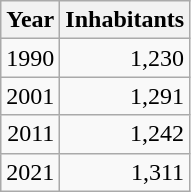<table cellspacing="0" cellpadding="0">
<tr>
<td valign="top"><br><table class="wikitable sortable zebra hintergrundfarbe5">
<tr>
<th>Year</th>
<th>Inhabitants</th>
</tr>
<tr align="right">
<td>1990</td>
<td>1,230</td>
</tr>
<tr align="right">
<td>2001</td>
<td>1,291</td>
</tr>
<tr align="right">
<td>2011</td>
<td>1,242</td>
</tr>
<tr align="right">
<td>2021</td>
<td>1,311</td>
</tr>
</table>
</td>
</tr>
</table>
